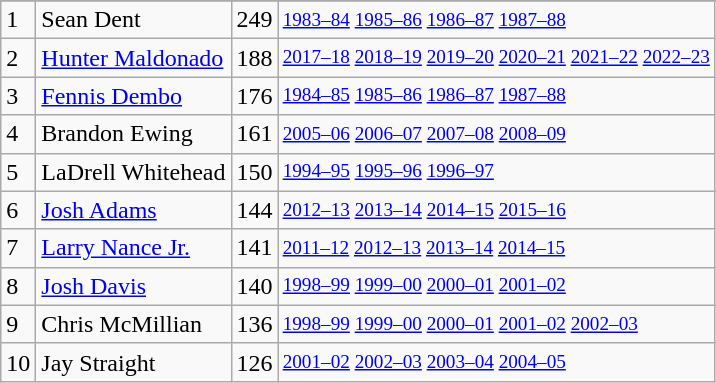<table class="wikitable">
<tr>
</tr>
<tr>
<td>1</td>
<td>Sean Dent</td>
<td>249</td>
<td style="font-size:80%;"><a href='#'>1983–84</a> <a href='#'>1985–86</a> <a href='#'>1986–87</a> <a href='#'>1987–88</a></td>
</tr>
<tr>
<td>2</td>
<td><a href='#'>Hunter Maldonado</a></td>
<td>188</td>
<td style="font-size:80%;"><a href='#'>2017–18</a> <a href='#'>2018–19</a> <a href='#'>2019–20</a> <a href='#'>2020–21</a> <a href='#'>2021–22</a> <a href='#'>2022–23</a></td>
</tr>
<tr>
<td>3</td>
<td><a href='#'>Fennis Dembo</a></td>
<td>176</td>
<td style="font-size:80%;"><a href='#'>1984–85</a> <a href='#'>1985–86</a> <a href='#'>1986–87</a> <a href='#'>1987–88</a></td>
</tr>
<tr>
<td>4</td>
<td>Brandon Ewing</td>
<td>161</td>
<td style="font-size:80%;"><a href='#'>2005–06</a> <a href='#'>2006–07</a> <a href='#'>2007–08</a> <a href='#'>2008–09</a></td>
</tr>
<tr>
<td>5</td>
<td>LaDrell Whitehead</td>
<td>150</td>
<td style="font-size:80%;"><a href='#'>1994–95</a> <a href='#'>1995–96</a> <a href='#'>1996–97</a></td>
</tr>
<tr>
<td>6</td>
<td><a href='#'>Josh Adams</a></td>
<td>144</td>
<td style="font-size:80%;"><a href='#'>2012–13</a> <a href='#'>2013–14</a> <a href='#'>2014–15</a> <a href='#'>2015–16</a></td>
</tr>
<tr>
<td>7</td>
<td><a href='#'>Larry Nance Jr.</a></td>
<td>141</td>
<td style="font-size:80%;"><a href='#'>2011–12</a> <a href='#'>2012–13</a> <a href='#'>2013–14</a> <a href='#'>2014–15</a></td>
</tr>
<tr>
<td>8</td>
<td><a href='#'>Josh Davis</a></td>
<td>140</td>
<td style="font-size:80%;"><a href='#'>1998–99</a> <a href='#'>1999–00</a> <a href='#'>2000–01</a> <a href='#'>2001–02</a></td>
</tr>
<tr>
<td>9</td>
<td>Chris McMillian</td>
<td>136</td>
<td style="font-size:80%;"><a href='#'>1998–99</a> <a href='#'>1999–00</a> <a href='#'>2000–01</a> <a href='#'>2001–02</a> <a href='#'>2002–03</a></td>
</tr>
<tr>
<td>10</td>
<td>Jay Straight</td>
<td>126</td>
<td style="font-size:80%;"><a href='#'>2001–02</a> <a href='#'>2002–03</a> <a href='#'>2003–04</a> <a href='#'>2004–05</a></td>
</tr>
</table>
